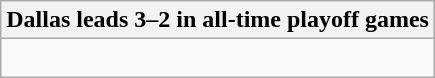<table class="wikitable collapsible collapsed">
<tr>
<th>Dallas leads 3–2 in all-time playoff games</th>
</tr>
<tr>
<td><br>



</td>
</tr>
</table>
